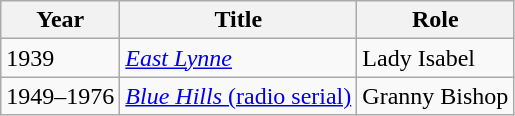<table class="wikitable">
<tr>
<th>Year</th>
<th>Title</th>
<th>Role</th>
</tr>
<tr>
<td>1939</td>
<td><em><a href='#'>East Lynne</a></em></td>
<td>Lady Isabel</td>
</tr>
<tr>
<td>1949–1976</td>
<td><a href='#'><em>Blue Hills</em> (radio serial)</a></td>
<td>Granny Bishop</td>
</tr>
</table>
